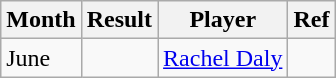<table class=wikitable>
<tr>
<th>Month</th>
<th>Result</th>
<th>Player</th>
<th>Ref</th>
</tr>
<tr>
<td>June</td>
<td></td>
<td> <a href='#'>Rachel Daly</a></td>
<td></td>
</tr>
</table>
